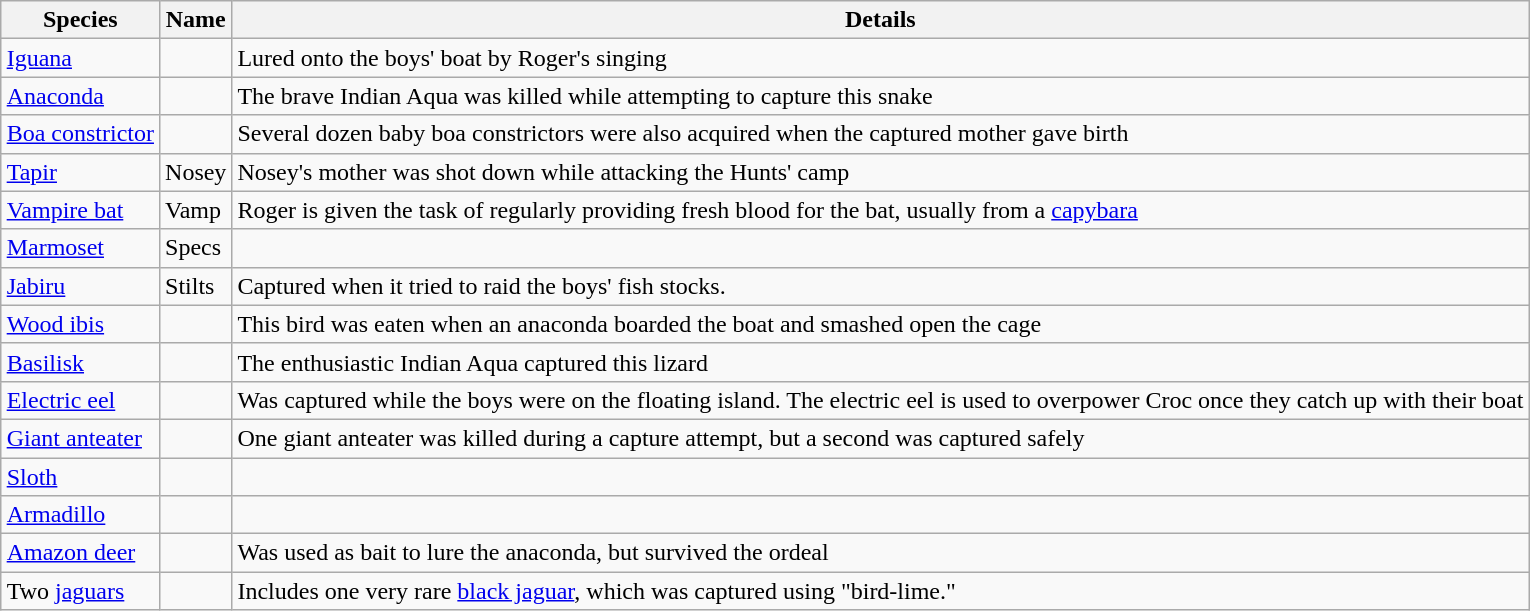<table class="wikitable" style="margin:auto;">
<tr>
<th>Species</th>
<th>Name</th>
<th>Details</th>
</tr>
<tr>
<td><a href='#'>Iguana</a></td>
<td></td>
<td>Lured onto the boys' boat by Roger's singing</td>
</tr>
<tr>
<td><a href='#'>Anaconda</a></td>
<td></td>
<td>The brave Indian Aqua was killed while attempting to capture this snake</td>
</tr>
<tr>
<td><a href='#'>Boa constrictor</a></td>
<td></td>
<td>Several dozen baby boa constrictors were also acquired when the captured mother gave birth</td>
</tr>
<tr>
<td><a href='#'>Tapir</a></td>
<td>Nosey</td>
<td>Nosey's mother was shot down while attacking the Hunts' camp</td>
</tr>
<tr>
<td><a href='#'>Vampire bat</a></td>
<td>Vamp</td>
<td>Roger is given the task of regularly providing fresh blood for the bat, usually from a <a href='#'>capybara</a></td>
</tr>
<tr>
<td><a href='#'>Marmoset</a></td>
<td>Specs</td>
<td></td>
</tr>
<tr>
<td><a href='#'>Jabiru</a></td>
<td>Stilts</td>
<td>Captured when it tried to raid the boys' fish stocks.</td>
</tr>
<tr>
<td><a href='#'>Wood ibis</a></td>
<td></td>
<td>This bird was eaten when an anaconda boarded the boat and smashed open the cage</td>
</tr>
<tr>
<td><a href='#'>Basilisk</a></td>
<td></td>
<td>The enthusiastic Indian Aqua captured this lizard</td>
</tr>
<tr>
<td><a href='#'>Electric eel</a></td>
<td></td>
<td>Was captured while the boys were on the floating island. The electric eel is used to overpower Croc once they catch up with their boat</td>
</tr>
<tr>
<td><a href='#'>Giant anteater</a></td>
<td></td>
<td>One giant anteater was killed during a capture attempt, but a second was captured safely</td>
</tr>
<tr>
<td><a href='#'>Sloth</a></td>
<td></td>
<td></td>
</tr>
<tr>
<td><a href='#'>Armadillo</a></td>
<td></td>
<td></td>
</tr>
<tr>
<td><a href='#'>Amazon deer</a></td>
<td></td>
<td>Was used as bait to lure the anaconda, but survived the ordeal</td>
</tr>
<tr>
<td>Two <a href='#'>jaguars</a></td>
<td></td>
<td>Includes one very rare <a href='#'>black jaguar</a>, which was captured using "bird-lime."</td>
</tr>
</table>
